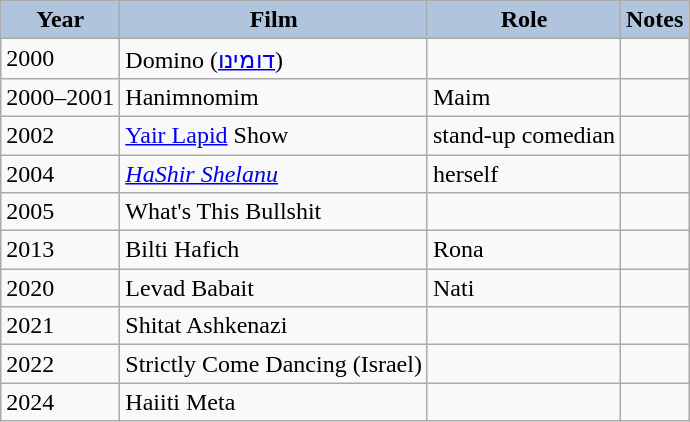<table class="wikitable">
<tr>
<th style="background:#B0C4DE;">Year</th>
<th style="background:#B0C4DE;">Film</th>
<th style="background:#B0C4DE;">Role</th>
<th style="background:#B0C4DE;">Notes</th>
</tr>
<tr>
<td>2000</td>
<td>Domino (<a href='#'>דומינו</a>)</td>
<td></td>
<td></td>
</tr>
<tr>
<td>2000–2001</td>
<td>Hanimnomim</td>
<td>Maim</td>
<td></td>
</tr>
<tr>
<td>2002</td>
<td><a href='#'>Yair Lapid</a> Show</td>
<td>stand-up comedian</td>
<td></td>
</tr>
<tr>
<td>2004</td>
<td><em><a href='#'>HaShir Shelanu</a></em></td>
<td>herself</td>
<td></td>
</tr>
<tr>
<td>2005</td>
<td>What's This Bullshit</td>
<td></td>
<td></td>
</tr>
<tr>
<td>2013</td>
<td>Bilti Hafich</td>
<td>Rona</td>
<td></td>
</tr>
<tr>
<td>2020</td>
<td>Levad Babait</td>
<td>Nati</td>
<td></td>
</tr>
<tr>
<td>2021</td>
<td>Shitat Ashkenazi</td>
<td></td>
<td></td>
</tr>
<tr>
<td>2022</td>
<td>Strictly Come Dancing (Israel)</td>
<td></td>
<td></td>
</tr>
<tr>
<td>2024</td>
<td>Haiiti Meta</td>
<td></td>
<td></td>
</tr>
</table>
